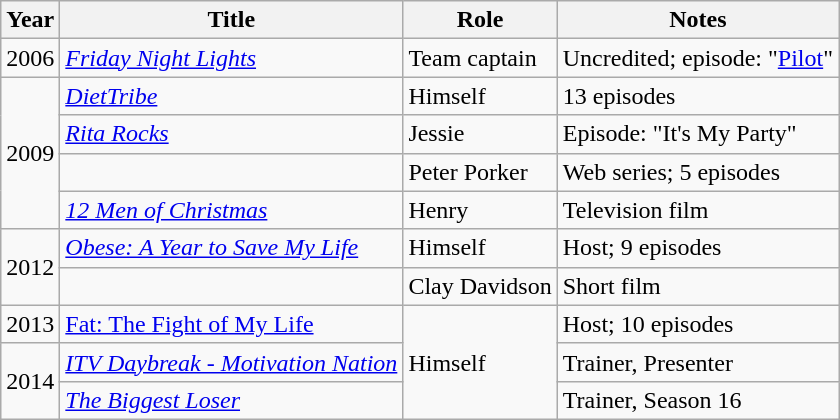<table class="wikitable sortable">
<tr>
<th>Year</th>
<th>Title</th>
<th>Role</th>
<th class="unsortable">Notes</th>
</tr>
<tr>
<td>2006</td>
<td><em><a href='#'>Friday Night Lights</a></em></td>
<td>Team captain</td>
<td>Uncredited; episode: "<a href='#'>Pilot</a>"</td>
</tr>
<tr>
<td rowspan=4>2009</td>
<td><em><a href='#'>DietTribe</a></em></td>
<td>Himself</td>
<td>13 episodes</td>
</tr>
<tr>
<td><em><a href='#'>Rita Rocks</a></em></td>
<td>Jessie</td>
<td>Episode: "It's My Party"</td>
</tr>
<tr>
<td><em></em></td>
<td>Peter Porker</td>
<td>Web series; 5 episodes</td>
</tr>
<tr>
<td><em><a href='#'>12 Men of Christmas</a></em></td>
<td>Henry</td>
<td>Television film</td>
</tr>
<tr>
<td rowspan=2>2012</td>
<td><em><a href='#'>Obese: A Year to Save My Life</a></em></td>
<td>Himself</td>
<td>Host; 9 episodes</td>
</tr>
<tr>
<td><em></em></td>
<td>Clay Davidson</td>
<td>Short film</td>
</tr>
<tr>
<td>2013</td>
<td><a href='#'>Fat: The Fight of My Life</a></td>
<td rowspan=3>Himself</td>
<td>Host; 10 episodes</td>
</tr>
<tr>
<td rowspan=2>2014</td>
<td><em><a href='#'>ITV Daybreak - Motivation Nation</a></em></td>
<td>Trainer, Presenter</td>
</tr>
<tr>
<td><em><a href='#'>The Biggest Loser</a></em></td>
<td>Trainer, Season 16</td>
</tr>
</table>
